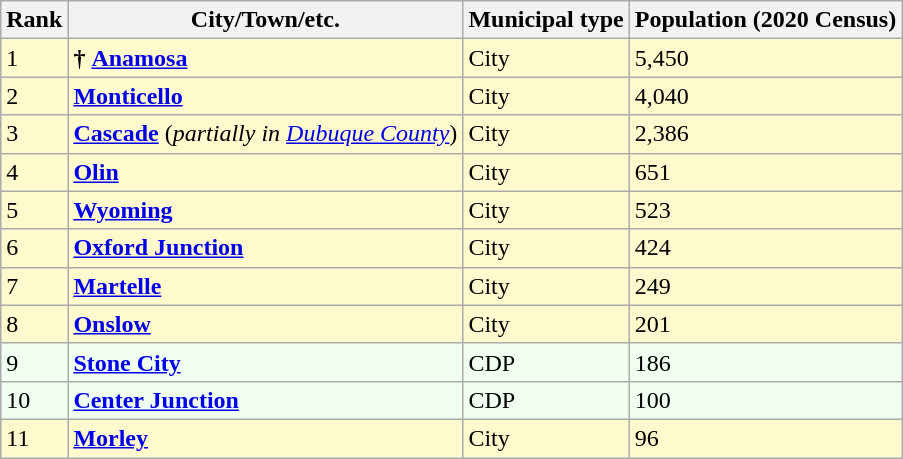<table class="wikitable sortable">
<tr>
<th>Rank</th>
<th>City/Town/etc.</th>
<th>Municipal type</th>
<th>Population (2020 Census)</th>
</tr>
<tr style="background-color:#FFFACD;">
<td>1</td>
<td><strong>†</strong> <strong><a href='#'>Anamosa</a></strong></td>
<td>City</td>
<td>5,450</td>
</tr>
<tr style="background-color:#FFFACD;">
<td>2</td>
<td><strong><a href='#'>Monticello</a></strong></td>
<td>City</td>
<td>4,040</td>
</tr>
<tr style="background-color:#FFFACD;">
<td>3</td>
<td><strong><a href='#'>Cascade</a></strong> (<em>partially in <a href='#'>Dubuque County</a></em>)</td>
<td>City</td>
<td>2,386</td>
</tr>
<tr style="background-color:#FFFACD;">
<td>4</td>
<td><strong><a href='#'>Olin</a></strong></td>
<td>City</td>
<td>651</td>
</tr>
<tr style="background-color:#FFFACD;">
<td>5</td>
<td><strong><a href='#'>Wyoming</a></strong></td>
<td>City</td>
<td>523</td>
</tr>
<tr style="background-color:#FFFACD;">
<td>6</td>
<td><strong><a href='#'>Oxford Junction</a></strong></td>
<td>City</td>
<td>424</td>
</tr>
<tr style="background-color:#FFFACD;">
<td>7</td>
<td><strong><a href='#'>Martelle</a></strong></td>
<td>City</td>
<td>249</td>
</tr>
<tr style="background-color:#FFFACD;">
<td>8</td>
<td><strong><a href='#'>Onslow</a></strong></td>
<td>City</td>
<td>201</td>
</tr>
<tr style="background-color:#F0FFF0;">
<td>9</td>
<td><strong><a href='#'>Stone City</a></strong></td>
<td>CDP</td>
<td>186</td>
</tr>
<tr style="background-color:#F0FFF0;">
<td>10</td>
<td><strong><a href='#'>Center Junction</a></strong></td>
<td>CDP</td>
<td>100</td>
</tr>
<tr style="background-color:#FFFACD;">
<td>11</td>
<td><strong><a href='#'>Morley</a></strong></td>
<td>City</td>
<td>96</td>
</tr>
</table>
